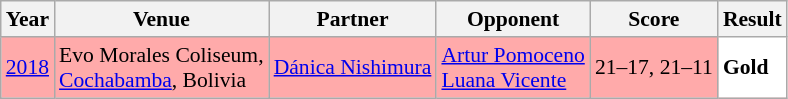<table class="sortable wikitable" style="font-size: 90%;">
<tr>
<th>Year</th>
<th>Venue</th>
<th>Partner</th>
<th>Opponent</th>
<th>Score</th>
<th>Result</th>
</tr>
<tr style="background:#FFAAAA">
<td align="center"><a href='#'>2018</a></td>
<td align="left">Evo Morales Coliseum,<br><a href='#'>Cochabamba</a>, Bolivia</td>
<td align="left"> <a href='#'>Dánica Nishimura</a></td>
<td align="left"> <a href='#'>Artur Pomoceno</a><br> <a href='#'>Luana Vicente</a></td>
<td align="left">21–17, 21–11</td>
<td style="text-align:left; background:white"> <strong>Gold</strong></td>
</tr>
</table>
